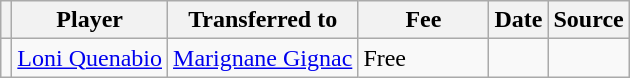<table class="wikitable plainrowheaders sortable">
<tr>
<th></th>
<th scope="col">Player</th>
<th>Transferred to</th>
<th style="width: 80px;">Fee</th>
<th scope="col">Date</th>
<th scope="col">Source</th>
</tr>
<tr>
<td align="center"></td>
<td> <a href='#'>Loni Quenabio</a></td>
<td> <a href='#'>Marignane Gignac</a></td>
<td>Free</td>
<td></td>
<td></td>
</tr>
</table>
